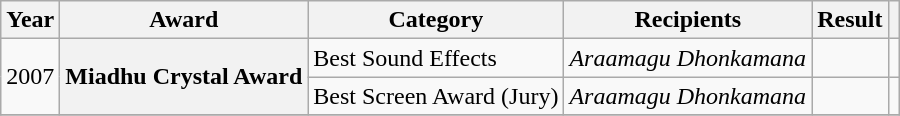<table class="wikitable plainrowheaders sortable">
<tr>
<th scope="col">Year</th>
<th scope="col">Award</th>
<th scope="col">Category</th>
<th scope="col">Recipients</th>
<th scope="col">Result</th>
<th scope="col" class="unsortable"></th>
</tr>
<tr>
<td rowspan="2">2007</td>
<th scope="row" rowspan="2">Miadhu Crystal Award</th>
<td>Best Sound Effects</td>
<td><em>Araamagu Dhonkamana</em></td>
<td></td>
<td style="text-align:center;"></td>
</tr>
<tr>
<td>Best Screen Award (Jury)</td>
<td><em>Araamagu Dhonkamana</em></td>
<td></td>
<td style="text-align:center;"></td>
</tr>
<tr>
</tr>
</table>
